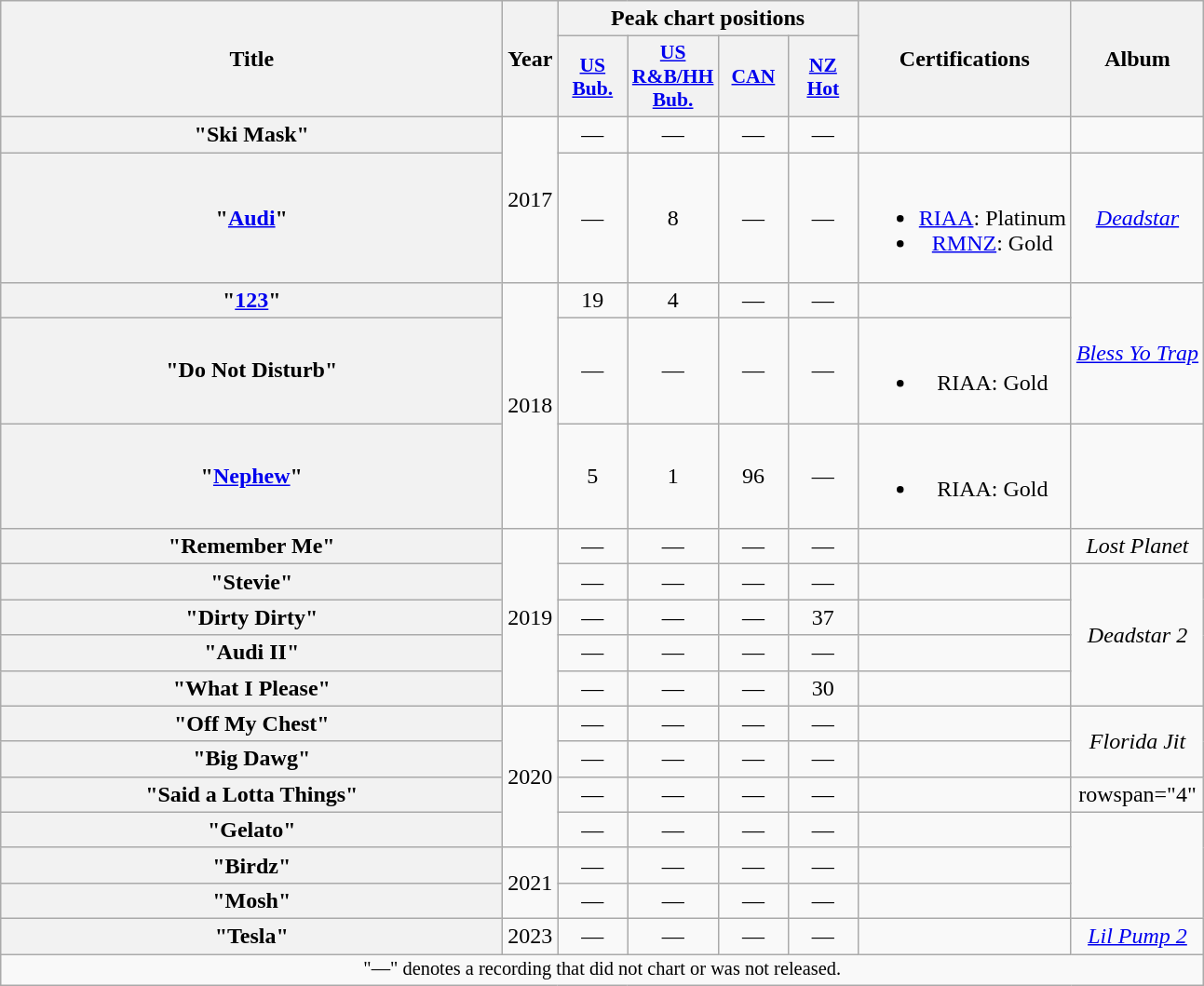<table class="wikitable plainrowheaders" style="text-align:center;">
<tr>
<th scope="col" rowspan="2" style="width:22em;">Title</th>
<th scope="col" rowspan="2" style="width:1em;">Year</th>
<th colspan="4" scope="col">Peak chart positions</th>
<th scope="col" rowspan="2">Certifications</th>
<th scope="col" rowspan="2">Album</th>
</tr>
<tr>
<th scope="col" style="width:3em;font-size:90%;"><a href='#'>US<br>Bub.</a><br></th>
<th scope="col" style="width:3em;font-size:90%;"><a href='#'>US<br>R&B/HH<br>Bub.</a><br></th>
<th scope="col" style="width:3em;font-size:90%;"><a href='#'>CAN</a><br></th>
<th scope="col" style="width:3em;font-size:90%;"><a href='#'>NZ<br>Hot</a><br></th>
</tr>
<tr>
<th scope="row">"Ski Mask"</th>
<td rowspan="2">2017</td>
<td>—</td>
<td>—</td>
<td>—</td>
<td>—</td>
<td></td>
<td></td>
</tr>
<tr>
<th scope="row">"<a href='#'>Audi</a>"</th>
<td>—</td>
<td>8</td>
<td>—</td>
<td>—</td>
<td><br><ul><li><a href='#'>RIAA</a>: Platinum</li><li><a href='#'>RMNZ</a>: Gold</li></ul></td>
<td><em><a href='#'>Deadstar</a></em></td>
</tr>
<tr>
<th scope="row">"<a href='#'>123</a>"<br></th>
<td rowspan="3">2018</td>
<td>19</td>
<td>4</td>
<td>—</td>
<td>—</td>
<td></td>
<td rowspan="2"><em><a href='#'>Bless Yo Trap</a></em></td>
</tr>
<tr>
<th scope="row">"Do Not Disturb"<br></th>
<td>—</td>
<td>—</td>
<td>—</td>
<td>—</td>
<td><br><ul><li>RIAA: Gold</li></ul></td>
</tr>
<tr>
<th scope="row">"<a href='#'>Nephew</a>"<br></th>
<td>5</td>
<td>1</td>
<td>96</td>
<td>—</td>
<td><br><ul><li>RIAA: Gold</li></ul></td>
<td></td>
</tr>
<tr>
<th scope="row">"Remember Me"</th>
<td rowspan="5">2019</td>
<td>—</td>
<td>—</td>
<td>—</td>
<td>—</td>
<td></td>
<td><em>Lost Planet</em></td>
</tr>
<tr>
<th scope="row">"Stevie"</th>
<td>—</td>
<td>—</td>
<td>—</td>
<td>—</td>
<td></td>
<td rowspan="4"><em>Deadstar 2</em></td>
</tr>
<tr>
<th scope="row">"Dirty Dirty"<br></th>
<td>—</td>
<td>—</td>
<td>—</td>
<td>37</td>
<td></td>
</tr>
<tr>
<th scope="row">"Audi II"</th>
<td>—</td>
<td>—</td>
<td>—</td>
<td>—</td>
<td></td>
</tr>
<tr>
<th scope="row">"What I Please"<br></th>
<td>—</td>
<td>—</td>
<td>—</td>
<td>30</td>
<td></td>
</tr>
<tr>
<th scope="row">"Off My Chest"<br></th>
<td rowspan="4">2020</td>
<td>—</td>
<td>—</td>
<td>—</td>
<td>—</td>
<td></td>
<td rowspan="2"><em>Florida Jit</em></td>
</tr>
<tr>
<th scope="row">"Big Dawg"<br></th>
<td>—</td>
<td>—</td>
<td>—</td>
<td>—</td>
<td></td>
</tr>
<tr>
<th scope="row">"Said a Lotta Things"</th>
<td>—</td>
<td>—</td>
<td>—</td>
<td>—</td>
<td></td>
<td>rowspan="4" </td>
</tr>
<tr>
<th scope="row">"Gelato"<br></th>
<td>—</td>
<td>—</td>
<td>—</td>
<td>—</td>
<td></td>
</tr>
<tr>
<th scope="row">"Birdz" <br></th>
<td rowspan="2">2021</td>
<td>—</td>
<td>—</td>
<td>—</td>
<td>—</td>
<td></td>
</tr>
<tr>
<th scope="row">"Mosh" <br></th>
<td>—</td>
<td>—</td>
<td>—</td>
<td>—</td>
<td></td>
</tr>
<tr>
<th scope="row">"Tesla" <br></th>
<td>2023</td>
<td>—</td>
<td>—</td>
<td>—</td>
<td>—</td>
<td></td>
<td><em><a href='#'>Lil Pump 2</a></em></td>
</tr>
<tr>
<td colspan="8" style="font-size:85%">"—" denotes a recording that did not chart or was not released.</td>
</tr>
</table>
